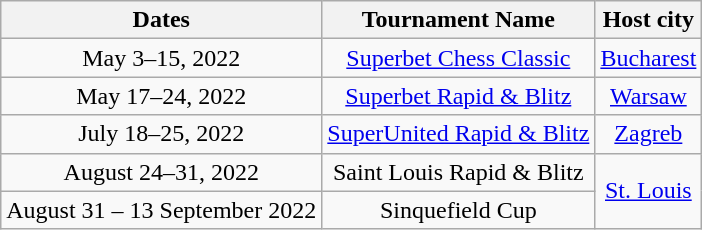<table class="wikitable sortable" style="text-align:center;">
<tr>
<th>Dates</th>
<th>Tournament Name</th>
<th>Host city</th>
</tr>
<tr>
<td>May 3–15, 2022</td>
<td><a href='#'>Superbet Chess Classic</a></td>
<td> <a href='#'>Bucharest</a></td>
</tr>
<tr>
<td>May 17–24, 2022</td>
<td><a href='#'>Superbet Rapid & Blitz</a></td>
<td> <a href='#'>Warsaw</a></td>
</tr>
<tr>
<td>July 18–25, 2022</td>
<td><a href='#'>SuperUnited Rapid & Blitz</a></td>
<td> <a href='#'>Zagreb</a></td>
</tr>
<tr>
<td>August 24–31, 2022</td>
<td>Saint Louis Rapid & Blitz</td>
<td rowspan="2"> <a href='#'>St. Louis</a></td>
</tr>
<tr>
<td>August 31 – 13 September 2022</td>
<td>Sinquefield Cup</td>
</tr>
</table>
